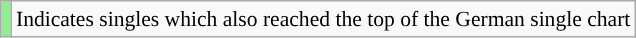<table class="wikitable" style="font-size:90%">
<tr>
<td style="background-color:lightgreen"></td>
<td>Indicates singles which also reached the top of the German single chart</td>
</tr>
</table>
